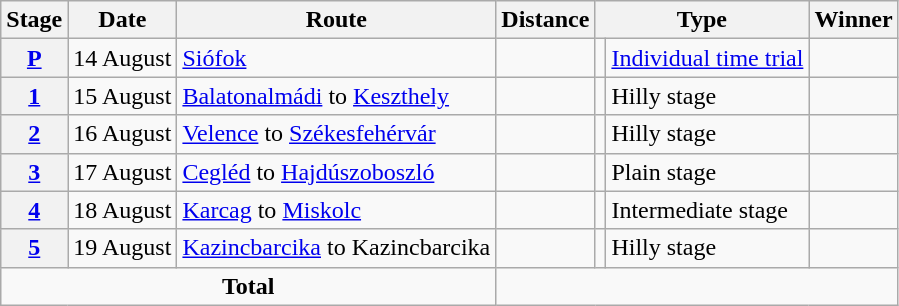<table class="wikitable">
<tr>
<th scope="col">Stage</th>
<th scope="col">Date</th>
<th scope="col">Route</th>
<th scope="col">Distance</th>
<th scope="col" colspan="2">Type</th>
<th scope="col">Winner</th>
</tr>
<tr>
<th scope="col"><a href='#'>P</a></th>
<td style="text-align:right;">14 August</td>
<td><a href='#'>Siófok</a></td>
<td></td>
<td></td>
<td><a href='#'>Individual time trial</a></td>
<td></td>
</tr>
<tr>
<th scope="col"><a href='#'>1</a></th>
<td style="text-align:right;">15 August</td>
<td><a href='#'>Balatonalmádi</a> to <a href='#'>Keszthely</a></td>
<td></td>
<td></td>
<td>Hilly stage</td>
<td></td>
</tr>
<tr>
<th scope="col"><a href='#'>2</a></th>
<td style="text-align:right;">16 August</td>
<td><a href='#'>Velence</a> to <a href='#'>Székesfehérvár</a></td>
<td></td>
<td></td>
<td>Hilly stage</td>
<td></td>
</tr>
<tr>
<th scope="col"><a href='#'>3</a></th>
<td style="text-align:right;">17 August</td>
<td><a href='#'>Cegléd</a> to <a href='#'>Hajdúszoboszló</a></td>
<td></td>
<td></td>
<td>Plain stage</td>
<td></td>
</tr>
<tr>
<th scope="col"><a href='#'>4</a></th>
<td style="text-align:right;">18 August</td>
<td><a href='#'>Karcag</a> to <a href='#'>Miskolc</a></td>
<td></td>
<td></td>
<td>Intermediate stage</td>
<td></td>
</tr>
<tr>
<th scope="col"><a href='#'>5</a></th>
<td style="text-align:right;">19 August</td>
<td><a href='#'>Kazincbarcika</a> to Kazincbarcika</td>
<td></td>
<td></td>
<td>Hilly stage</td>
<td></td>
</tr>
<tr>
<td colspan="3" style="text-align:center"><strong>Total</strong></td>
<td colspan="5" style="text-align:center"><strong></strong></td>
</tr>
</table>
